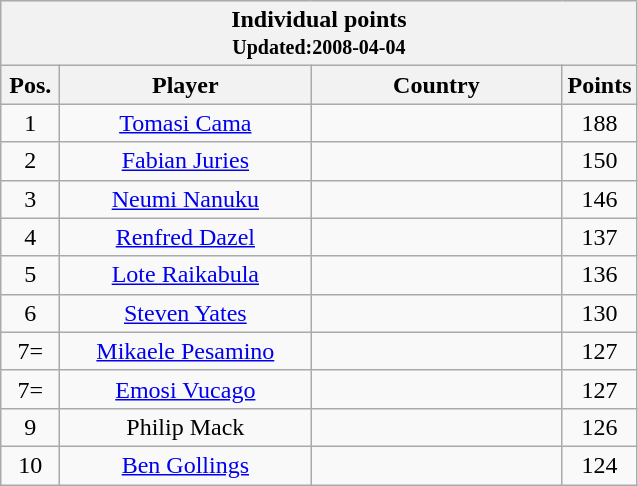<table class="wikitable" style="text-align:center">
<tr bgcolor="#efefef">
<th colspan=4 style="border-right:0px;";>Individual points <br><small>Updated:2008-04-04</small></th>
</tr>
<tr bgcolor="#efefef">
<th scope="col" style="width:2em;">Pos.</th>
<th scope="col" style="width:10em;">Player</th>
<th scope="col" style="width:10em;">Country</th>
<th scope="col" style="width:2em;">Points</th>
</tr>
<tr>
<td>1</td>
<td><a href='#'>Tomasi Cama</a></td>
<td align = left></td>
<td>188</td>
</tr>
<tr>
<td>2</td>
<td><a href='#'>Fabian Juries</a></td>
<td align = left></td>
<td>150</td>
</tr>
<tr>
<td>3</td>
<td><a href='#'>Neumi Nanuku</a></td>
<td align = left></td>
<td>146</td>
</tr>
<tr>
<td>4</td>
<td><a href='#'>Renfred Dazel</a></td>
<td align = left></td>
<td>137</td>
</tr>
<tr>
<td>5</td>
<td><a href='#'>Lote Raikabula</a></td>
<td align = left></td>
<td>136</td>
</tr>
<tr>
<td>6</td>
<td><a href='#'>Steven Yates</a></td>
<td align = left></td>
<td>130</td>
</tr>
<tr>
<td>7=</td>
<td><a href='#'>Mikaele Pesamino</a></td>
<td align = left></td>
<td>127</td>
</tr>
<tr>
<td>7=</td>
<td><a href='#'>Emosi Vucago</a></td>
<td align = left></td>
<td>127</td>
</tr>
<tr>
<td>9</td>
<td>Philip Mack</td>
<td align = left></td>
<td>126</td>
</tr>
<tr>
<td>10</td>
<td><a href='#'>Ben Gollings</a></td>
<td align = left></td>
<td>124</td>
</tr>
</table>
